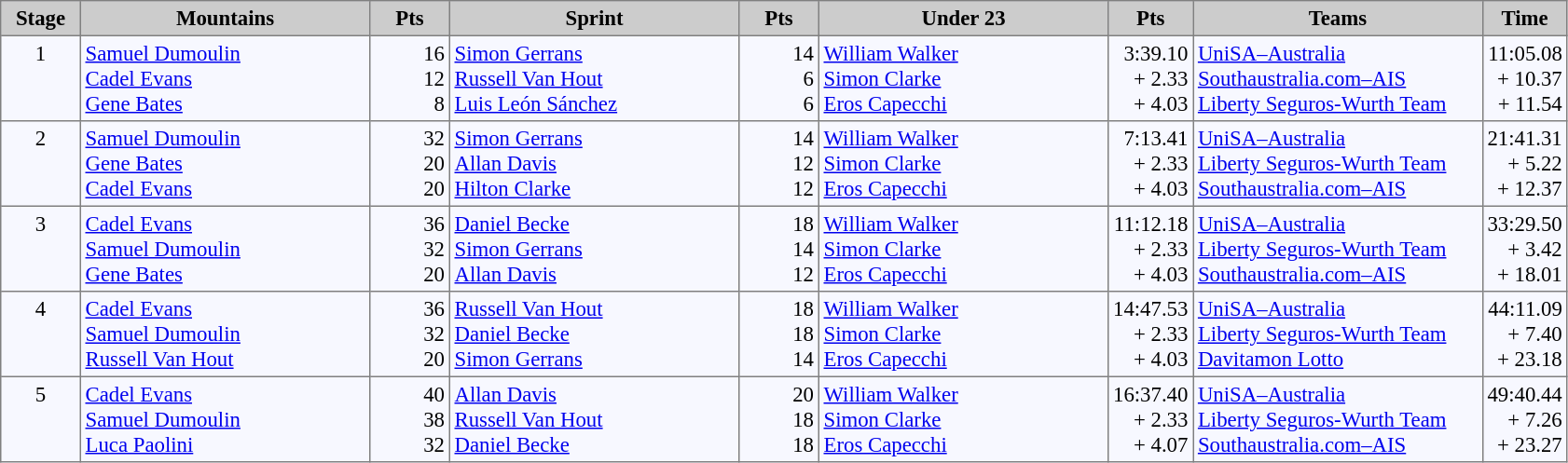<table bgcolor="#f7f8ff" cellpadding="3" cellspacing="0" border="1" style="font-size: 95%; border: gray solid 1px; border-collapse: collapse;">
<tr bgcolor="#CCCCCC">
<td align="center" width="50"><strong>Stage</strong></td>
<td align="center" width="200"><strong>Mountains</strong></td>
<td align="center" width="50"><strong>Pts</strong></td>
<td align="center" width="200"><strong>Sprint</strong></td>
<td align="center" width="50"><strong>Pts</strong></td>
<td align="center" width="200"><strong>Under 23</strong></td>
<td align="center" width="50"><strong>Pts</strong></td>
<td align="center" width="200"><strong>Teams</strong></td>
<td align="center" width="50"><strong>Time</strong></td>
</tr>
<tr valign=top>
<td align=center>1</td>
<td> <a href='#'>Samuel Dumoulin</a><br>  <a href='#'>Cadel Evans</a><br>  <a href='#'>Gene Bates</a></td>
<td align=right>16<br>12<br>8</td>
<td> <a href='#'>Simon Gerrans</a><br>  <a href='#'>Russell Van Hout</a><br>  <a href='#'>Luis León Sánchez</a></td>
<td align=right>14<br>6<br>6</td>
<td> <a href='#'>William Walker</a><br>  <a href='#'>Simon Clarke</a><br>  <a href='#'>Eros Capecchi</a></td>
<td align=right>3:39.10<br> + 2.33<br> + 4.03</td>
<td><a href='#'>UniSA–Australia</a><br> <a href='#'>Southaustralia.com–AIS</a><br> <a href='#'>Liberty Seguros-Wurth Team</a></td>
<td align=right>11:05.08<br> + 10.37<br> + 11.54</td>
</tr>
<tr valign=top>
<td align=center>2</td>
<td> <a href='#'>Samuel Dumoulin</a><br>  <a href='#'>Gene Bates</a><br>  <a href='#'>Cadel Evans</a></td>
<td align=right>32<br>20<br>20</td>
<td> <a href='#'>Simon Gerrans</a><br>  <a href='#'>Allan Davis</a><br>  <a href='#'>Hilton Clarke</a></td>
<td align=right>14<br>12<br>12</td>
<td> <a href='#'>William Walker</a><br>  <a href='#'>Simon Clarke</a><br>  <a href='#'>Eros Capecchi</a></td>
<td align=right>7:13.41<br> + 2.33<br> + 4.03</td>
<td><a href='#'>UniSA–Australia</a><br> <a href='#'>Liberty Seguros-Wurth Team</a><br> <a href='#'>Southaustralia.com–AIS</a></td>
<td align=right>21:41.31<br> + 5.22<br> + 12.37</td>
</tr>
<tr valign=top>
<td align=center>3</td>
<td> <a href='#'>Cadel Evans</a><br>  <a href='#'>Samuel Dumoulin</a><br>  <a href='#'>Gene Bates</a></td>
<td align=right>36<br>32<br>20</td>
<td> <a href='#'>Daniel Becke</a><br>  <a href='#'>Simon Gerrans</a><br>  <a href='#'>Allan Davis</a></td>
<td align=right>18<br>14<br>12</td>
<td> <a href='#'>William Walker</a><br>  <a href='#'>Simon Clarke</a><br>  <a href='#'>Eros Capecchi</a></td>
<td align=right>11:12.18<br> + 2.33<br> + 4.03</td>
<td><a href='#'>UniSA–Australia</a><br> <a href='#'>Liberty Seguros-Wurth Team</a><br> <a href='#'>Southaustralia.com–AIS</a></td>
<td align=right>33:29.50<br> + 3.42<br> + 18.01</td>
</tr>
<tr valign=top>
<td align=center>4</td>
<td> <a href='#'>Cadel Evans</a><br>  <a href='#'>Samuel Dumoulin</a><br>  <a href='#'>Russell Van Hout</a></td>
<td align=right>36<br>32<br>20</td>
<td> <a href='#'>Russell Van Hout</a><br>  <a href='#'>Daniel Becke</a><br> <a href='#'>Simon Gerrans</a></td>
<td align=right>18<br>18<br>14</td>
<td> <a href='#'>William Walker</a><br>  <a href='#'>Simon Clarke</a><br>  <a href='#'>Eros Capecchi</a></td>
<td align=right>14:47.53<br> + 2.33<br> + 4.03</td>
<td><a href='#'>UniSA–Australia</a><br> <a href='#'>Liberty Seguros-Wurth Team</a><br> <a href='#'>Davitamon Lotto</a></td>
<td align=right>44:11.09<br> + 7.40<br> + 23.18</td>
</tr>
<tr valign=top>
<td align=center>5</td>
<td> <a href='#'>Cadel Evans</a><br>  <a href='#'>Samuel Dumoulin</a><br>  <a href='#'>Luca Paolini</a></td>
<td align=right>40<br>38<br>32</td>
<td> <a href='#'>Allan Davis</a><br>  <a href='#'>Russell Van Hout</a><br>  <a href='#'>Daniel Becke</a></td>
<td align=right>20<br>18<br>18</td>
<td> <a href='#'>William Walker</a><br>  <a href='#'>Simon Clarke</a><br>  <a href='#'>Eros Capecchi</a></td>
<td align=right>16:37.40<br> + 2.33<br> + 4.07</td>
<td><a href='#'>UniSA–Australia</a><br> <a href='#'>Liberty Seguros-Wurth Team</a><br> <a href='#'>Southaustralia.com–AIS</a></td>
<td align=right>49:40.44<br> + 7.26<br> + 23.27</td>
</tr>
</table>
